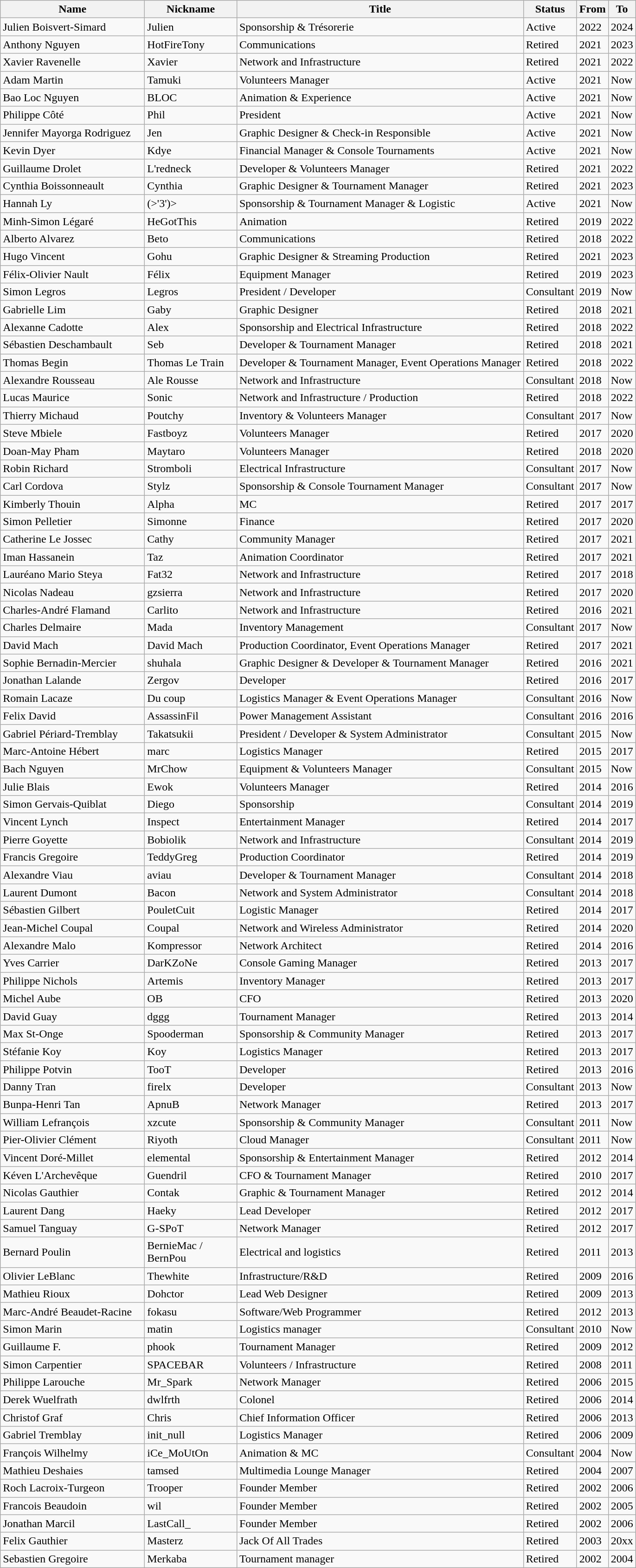<table class="wikitable">
<tr>
<th width=200px>Name</th>
<th width=125px>Nickname</th>
<th>Title</th>
<th>Status</th>
<th>From</th>
<th>To</th>
</tr>
<tr>
<td>Julien Boisvert-Simard</td>
<td>Julien</td>
<td>Sponsorship & Trésorerie</td>
<td>Active</td>
<td>2022</td>
<td>2024</td>
</tr>
<tr>
<td>Anthony Nguyen</td>
<td>HotFireTony</td>
<td>Communications</td>
<td>Retired</td>
<td>2021</td>
<td>2023</td>
</tr>
<tr>
<td>Xavier Ravenelle</td>
<td>Xavier</td>
<td>Network and Infrastructure</td>
<td>Retired</td>
<td>2021</td>
<td>2022</td>
</tr>
<tr>
<td>Adam Martin</td>
<td>Tamuki</td>
<td>Volunteers Manager</td>
<td>Active</td>
<td>2021</td>
<td>Now</td>
</tr>
<tr>
<td>Bao Loc Nguyen</td>
<td>BLOC</td>
<td>Animation & Experience</td>
<td>Active</td>
<td>2021</td>
<td>Now</td>
</tr>
<tr>
<td>Philippe Côté</td>
<td>Phil</td>
<td>President</td>
<td>Active</td>
<td>2021</td>
<td>Now</td>
</tr>
<tr>
<td>Jennifer Mayorga Rodriguez</td>
<td>Jen</td>
<td>Graphic Designer & Check-in Responsible</td>
<td>Active</td>
<td>2021</td>
<td>Now</td>
</tr>
<tr>
<td>Kevin Dyer</td>
<td>Kdye</td>
<td>Financial Manager & Console Tournaments</td>
<td>Active</td>
<td>2021</td>
<td>Now</td>
</tr>
<tr>
<td>Guillaume Drolet</td>
<td>L'redneck</td>
<td>Developer & Volunteers Manager</td>
<td>Retired</td>
<td>2021</td>
<td>2022</td>
</tr>
<tr>
<td>Cynthia Boissonneault</td>
<td>Cynthia</td>
<td>Graphic Designer & Tournament Manager</td>
<td>Retired</td>
<td>2021</td>
<td>2023</td>
</tr>
<tr>
<td>Hannah Ly</td>
<td>(>'3')></td>
<td>Sponsorship & Tournament Manager & Logistic</td>
<td>Active</td>
<td>2021</td>
<td>Now</td>
</tr>
<tr>
<td>Minh-Simon Légaré</td>
<td>HeGotThis</td>
<td>Animation</td>
<td>Retired</td>
<td>2019</td>
<td>2022</td>
</tr>
<tr>
<td>Alberto Alvarez</td>
<td>Beto</td>
<td>Communications</td>
<td>Retired</td>
<td>2018</td>
<td>2022</td>
</tr>
<tr>
<td>Hugo Vincent</td>
<td>Gohu</td>
<td>Graphic Designer & Streaming Production</td>
<td>Retired</td>
<td>2021</td>
<td>2023</td>
</tr>
<tr>
<td>Félix-Olivier Nault</td>
<td>Félix</td>
<td>Equipment Manager</td>
<td>Retired</td>
<td>2019</td>
<td>2023</td>
</tr>
<tr>
<td>Simon Legros</td>
<td>Legros</td>
<td>President / Developer</td>
<td>Consultant</td>
<td>2019</td>
<td>Now</td>
</tr>
<tr>
<td>Gabrielle Lim</td>
<td>Gaby</td>
<td>Graphic Designer</td>
<td>Retired</td>
<td>2018</td>
<td>2021</td>
</tr>
<tr>
<td>Alexanne Cadotte</td>
<td>Alex</td>
<td>Sponsorship and Electrical Infrastructure</td>
<td>Retired</td>
<td>2018</td>
<td>2022</td>
</tr>
<tr>
<td>Sébastien Deschambault</td>
<td>Seb</td>
<td>Developer & Tournament Manager</td>
<td>Retired</td>
<td>2018</td>
<td>2021</td>
</tr>
<tr>
<td>Thomas Begin</td>
<td>Thomas Le Train</td>
<td>Developer & Tournament Manager, Event Operations Manager</td>
<td>Retired</td>
<td>2018</td>
<td>2022</td>
</tr>
<tr>
<td>Alexandre Rousseau</td>
<td>Ale Rousse</td>
<td>Network and Infrastructure</td>
<td>Consultant</td>
<td>2018</td>
<td>Now</td>
</tr>
<tr>
<td>Lucas Maurice</td>
<td>Sonic</td>
<td>Network and Infrastructure / Production</td>
<td>Retired</td>
<td>2018</td>
<td>2022</td>
</tr>
<tr>
<td>Thierry Michaud</td>
<td>Poutchy</td>
<td>Inventory & Volunteers Manager</td>
<td>Consultant</td>
<td>2017</td>
<td>Now</td>
</tr>
<tr>
<td>Steve Mbiele</td>
<td>Fastboyz</td>
<td>Volunteers Manager</td>
<td>Retired</td>
<td>2017</td>
<td>2020</td>
</tr>
<tr>
<td>Doan-May Pham</td>
<td>Maytaro</td>
<td>Volunteers Manager</td>
<td>Retired</td>
<td>2018</td>
<td>2020</td>
</tr>
<tr>
<td>Robin Richard</td>
<td>Stromboli</td>
<td>Electrical Infrastructure</td>
<td>Consultant</td>
<td>2017</td>
<td>Now</td>
</tr>
<tr>
<td>Carl Cordova</td>
<td>Stylz</td>
<td>Sponsorship & Console Tournament Manager</td>
<td>Consultant</td>
<td>2017</td>
<td>Now</td>
</tr>
<tr>
<td>Kimberly Thouin</td>
<td>Alpha</td>
<td>MC</td>
<td>Retired</td>
<td>2017</td>
<td>2017</td>
</tr>
<tr>
<td>Simon Pelletier</td>
<td>Simonne</td>
<td>Finance</td>
<td>Retired</td>
<td>2017</td>
<td>2020</td>
</tr>
<tr>
<td>Catherine Le Jossec</td>
<td>Cathy</td>
<td>Community Manager</td>
<td>Retired</td>
<td>2017</td>
<td>2021</td>
</tr>
<tr>
<td>Iman Hassanein</td>
<td>Taz</td>
<td>Animation Coordinator</td>
<td>Retired</td>
<td>2017</td>
<td>2021</td>
</tr>
<tr>
<td>Lauréano Mario Steya</td>
<td>Fat32</td>
<td>Network and Infrastructure</td>
<td>Retired</td>
<td>2017</td>
<td>2018</td>
</tr>
<tr>
<td>Nicolas Nadeau</td>
<td>gzsierra</td>
<td>Network and Infrastructure</td>
<td>Retired</td>
<td>2017</td>
<td>2020</td>
</tr>
<tr>
<td>Charles-André Flamand</td>
<td>Carlito</td>
<td>Network and Infrastructure</td>
<td>Retired</td>
<td>2016</td>
<td>2021</td>
</tr>
<tr>
<td>Charles Delmaire</td>
<td>Mada</td>
<td>Inventory Management</td>
<td>Consultant</td>
<td>2017</td>
<td>Now</td>
</tr>
<tr>
<td>David Mach</td>
<td>David Mach</td>
<td>Production Coordinator, Event Operations Manager</td>
<td>Retired</td>
<td>2017</td>
<td>2021</td>
</tr>
<tr>
<td>Sophie Bernadin-Mercier</td>
<td>shuhala</td>
<td>Graphic Designer & Developer & Tournament Manager</td>
<td>Retired</td>
<td>2016</td>
<td>2021</td>
</tr>
<tr>
<td>Jonathan Lalande</td>
<td>Zergov</td>
<td>Developer</td>
<td>Retired</td>
<td>2016</td>
<td>2017</td>
</tr>
<tr>
<td>Romain Lacaze</td>
<td>Du coup</td>
<td>Logistics Manager & Event Operations Manager</td>
<td>Consultant</td>
<td>2016</td>
<td>Now</td>
</tr>
<tr>
<td>Felix David</td>
<td>AssassinFil</td>
<td>Power Management Assistant</td>
<td>Consultant</td>
<td>2016</td>
<td>2016</td>
</tr>
<tr>
<td>Gabriel Périard-Tremblay</td>
<td>Takatsukii</td>
<td>President / Developer & System Administrator</td>
<td>Consultant</td>
<td>2015</td>
<td>Now</td>
</tr>
<tr>
<td>Marc-Antoine Hébert</td>
<td>marc</td>
<td>Logistics Manager</td>
<td>Retired</td>
<td>2015</td>
<td>2017</td>
</tr>
<tr>
<td>Bach Nguyen</td>
<td>MrChow</td>
<td>Equipment & Volunteers Manager</td>
<td>Consultant</td>
<td>2015</td>
<td>Now</td>
</tr>
<tr>
<td>Julie Blais</td>
<td>Ewok</td>
<td>Volunteers Manager</td>
<td>Retired</td>
<td>2014</td>
<td>2016</td>
</tr>
<tr>
<td>Simon Gervais-Quiblat</td>
<td>Diego</td>
<td>Sponsorship</td>
<td>Consultant</td>
<td>2014</td>
<td>2019</td>
</tr>
<tr>
<td>Vincent Lynch</td>
<td>Inspect</td>
<td>Entertainment Manager</td>
<td>Retired</td>
<td>2014</td>
<td>2017</td>
</tr>
<tr>
<td>Pierre Goyette</td>
<td>Bobiolik</td>
<td>Network and Infrastructure</td>
<td>Consultant</td>
<td>2014</td>
<td>2019</td>
</tr>
<tr>
<td>Francis Gregoire</td>
<td>TeddyGreg</td>
<td>Production Coordinator</td>
<td>Retired</td>
<td>2014</td>
<td>2019</td>
</tr>
<tr>
<td>Alexandre Viau</td>
<td>aviau</td>
<td>Developer & Tournament Manager</td>
<td>Consultant</td>
<td>2014</td>
<td>2018</td>
</tr>
<tr>
<td>Laurent Dumont</td>
<td>Bacon</td>
<td>Network and System Administrator</td>
<td>Consultant</td>
<td>2014</td>
<td>2018</td>
</tr>
<tr>
<td>Sébastien Gilbert</td>
<td>PouletCuit</td>
<td>Logistic Manager</td>
<td>Retired</td>
<td>2014</td>
<td>2017</td>
</tr>
<tr>
<td>Jean-Michel Coupal</td>
<td>Coupal</td>
<td>Network and Wireless Administrator</td>
<td>Retired</td>
<td>2014</td>
<td>2020</td>
</tr>
<tr>
<td>Alexandre Malo</td>
<td>Kompressor</td>
<td>Network Architect</td>
<td>Retired</td>
<td>2014</td>
<td>2016</td>
</tr>
<tr>
<td>Yves Carrier</td>
<td>DarKZoNe</td>
<td>Console Gaming Manager</td>
<td>Retired</td>
<td>2013</td>
<td>2017</td>
</tr>
<tr>
<td>Philippe Nichols</td>
<td>Artemis</td>
<td>Inventory Manager</td>
<td>Retired</td>
<td>2013</td>
<td>2017</td>
</tr>
<tr>
<td>Michel Aube</td>
<td>OB</td>
<td>CFO</td>
<td>Retired</td>
<td>2013</td>
<td>2020</td>
</tr>
<tr>
<td>David Guay</td>
<td>dggg</td>
<td>Tournament Manager</td>
<td>Retired</td>
<td>2013</td>
<td>2014</td>
</tr>
<tr>
<td>Max St-Onge</td>
<td>Spooderman</td>
<td>Sponsorship & Community Manager</td>
<td>Retired</td>
<td>2013</td>
<td>2017</td>
</tr>
<tr>
<td>Stéfanie Koy</td>
<td>Koy</td>
<td>Logistics Manager</td>
<td>Retired</td>
<td>2013</td>
<td>2017</td>
</tr>
<tr>
<td>Philippe Potvin</td>
<td>TooT</td>
<td>Developer</td>
<td>Retired</td>
<td>2013</td>
<td>2016</td>
</tr>
<tr>
<td>Danny Tran</td>
<td>firelx</td>
<td>Developer</td>
<td>Consultant</td>
<td>2013</td>
<td>Now</td>
</tr>
<tr>
<td>Bunpa-Henri Tan</td>
<td>ApnuB</td>
<td>Network Manager</td>
<td>Retired</td>
<td>2013</td>
<td>2017</td>
</tr>
<tr>
<td>William Lefrançois</td>
<td>xzcute</td>
<td>Sponsorship & Community Manager</td>
<td>Consultant</td>
<td>2011</td>
<td>Now</td>
</tr>
<tr>
<td>Pier-Olivier Clément</td>
<td>Riyoth</td>
<td>Cloud Manager</td>
<td>Consultant</td>
<td>2011</td>
<td>Now</td>
</tr>
<tr>
<td>Vincent Doré-Millet</td>
<td>elemental</td>
<td>Sponsorship & Entertainment Manager</td>
<td>Retired</td>
<td>2012</td>
<td>2014</td>
</tr>
<tr>
<td>Kéven L'Archevêque</td>
<td>Guendril</td>
<td>CFO & Tournament Manager</td>
<td>Retired</td>
<td>2010</td>
<td>2017</td>
</tr>
<tr>
<td>Nicolas Gauthier</td>
<td>Contak</td>
<td>Graphic & Tournament Manager</td>
<td>Retired</td>
<td>2012</td>
<td>2014</td>
</tr>
<tr>
<td>Laurent Dang</td>
<td>Haeky</td>
<td>Lead Developer</td>
<td>Retired</td>
<td>2012</td>
<td>2017</td>
</tr>
<tr>
<td>Samuel Tanguay</td>
<td>G-SPoT</td>
<td>Network Manager</td>
<td>Retired</td>
<td>2012</td>
<td>2017</td>
</tr>
<tr>
<td>Bernard Poulin</td>
<td>BernieMac / BernPou</td>
<td>Electrical and logistics</td>
<td>Retired</td>
<td>2011</td>
<td>2013</td>
</tr>
<tr>
<td>Olivier LeBlanc</td>
<td>Thewhite</td>
<td>Infrastructure/R&D</td>
<td>Retired</td>
<td>2009</td>
<td>2016</td>
</tr>
<tr>
<td>Mathieu Rioux</td>
<td>Dohctor</td>
<td>Lead Web Designer</td>
<td>Retired</td>
<td>2009</td>
<td>2013</td>
</tr>
<tr>
<td>Marc-André Beaudet-Racine</td>
<td>fokasu</td>
<td>Software/Web Programmer</td>
<td>Retired</td>
<td>2012</td>
<td>2013</td>
</tr>
<tr>
<td>Simon Marin</td>
<td>matin</td>
<td>Logistics manager</td>
<td>Consultant</td>
<td>2010</td>
<td>Now</td>
</tr>
<tr>
<td>Guillaume F.</td>
<td>phook</td>
<td>Tournament Manager</td>
<td>Retired</td>
<td>2009</td>
<td>2012</td>
</tr>
<tr>
<td>Simon Carpentier</td>
<td>SPACEBAR</td>
<td>Volunteers / Infrastructure</td>
<td>Retired</td>
<td>2008</td>
<td>2011</td>
</tr>
<tr>
<td>Philippe Larouche</td>
<td>Mr_Spark</td>
<td>Network Manager</td>
<td>Retired</td>
<td>2006</td>
<td>2015</td>
</tr>
<tr>
<td>Derek Wuelfrath</td>
<td>dwlfrth</td>
<td>Colonel</td>
<td>Retired</td>
<td>2006</td>
<td>2014</td>
</tr>
<tr>
<td>Christof Graf</td>
<td>Chris</td>
<td>Chief Information Officer</td>
<td>Retired</td>
<td>2006</td>
<td>2013</td>
</tr>
<tr>
<td>Gabriel Tremblay</td>
<td>init_null</td>
<td>Logistics Manager</td>
<td>Retired</td>
<td>2006</td>
<td>2009</td>
</tr>
<tr>
<td>François Wilhelmy</td>
<td>iCe_MoUtOn</td>
<td>Animation & MC</td>
<td>Consultant</td>
<td>2004</td>
<td>Now</td>
</tr>
<tr>
<td>Mathieu Deshaies</td>
<td>tamsed</td>
<td>Multimedia Lounge Manager</td>
<td>Retired</td>
<td>2004</td>
<td>2007</td>
</tr>
<tr>
<td>Roch Lacroix-Turgeon</td>
<td>Trooper</td>
<td>Founder Member</td>
<td>Retired</td>
<td>2002</td>
<td>2006</td>
</tr>
<tr>
<td>Francois Beaudoin</td>
<td>wil</td>
<td>Founder Member</td>
<td>Retired</td>
<td>2002</td>
<td>2005</td>
</tr>
<tr>
<td>Jonathan Marcil</td>
<td>LastCall_</td>
<td>Founder Member</td>
<td>Retired</td>
<td>2002</td>
<td>2006</td>
</tr>
<tr>
<td>Felix Gauthier</td>
<td>Masterz</td>
<td>Jack Of All Trades</td>
<td>Retired</td>
<td>2003</td>
<td>20xx</td>
</tr>
<tr>
<td>Sebastien Gregoire</td>
<td>Merkaba</td>
<td>Tournament manager</td>
<td>Retired</td>
<td>2002</td>
<td>2004</td>
</tr>
</table>
